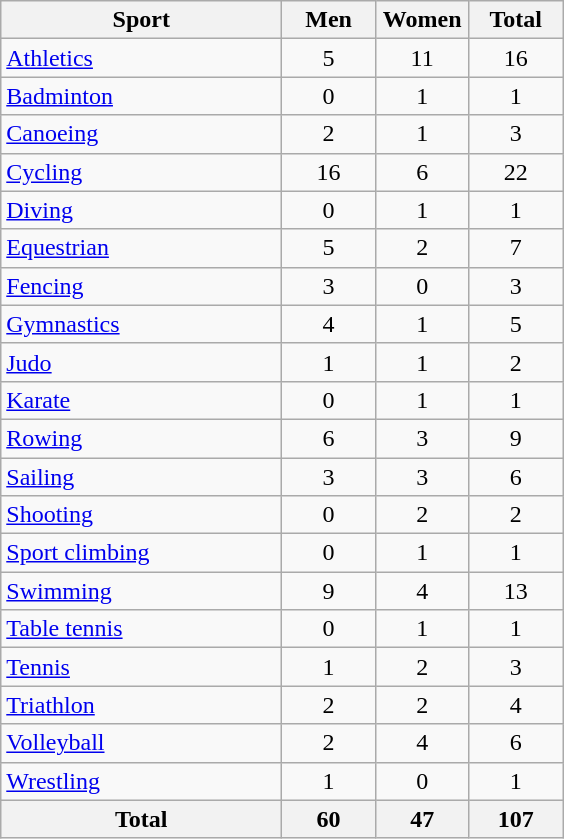<table class="wikitable sortable" style="text-align:center;">
<tr>
<th width=180>Sport</th>
<th width=55>Men</th>
<th width=55>Women</th>
<th width=55>Total</th>
</tr>
<tr>
<td align=left><a href='#'>Athletics</a></td>
<td>5</td>
<td>11</td>
<td>16</td>
</tr>
<tr>
<td align=left><a href='#'>Badminton</a></td>
<td>0</td>
<td>1</td>
<td>1</td>
</tr>
<tr>
<td align=left><a href='#'>Canoeing</a></td>
<td>2</td>
<td>1</td>
<td>3</td>
</tr>
<tr>
<td align=left><a href='#'>Cycling</a></td>
<td>16</td>
<td>6</td>
<td>22</td>
</tr>
<tr>
<td align=left><a href='#'>Diving</a></td>
<td>0</td>
<td>1</td>
<td>1</td>
</tr>
<tr>
<td align=left><a href='#'>Equestrian</a></td>
<td>5</td>
<td>2</td>
<td>7</td>
</tr>
<tr>
<td align=left><a href='#'>Fencing</a></td>
<td>3</td>
<td>0</td>
<td>3</td>
</tr>
<tr>
<td align=left><a href='#'>Gymnastics</a></td>
<td>4</td>
<td>1</td>
<td>5</td>
</tr>
<tr>
<td align=left><a href='#'>Judo</a></td>
<td>1</td>
<td>1</td>
<td>2</td>
</tr>
<tr>
<td align=left><a href='#'>Karate</a></td>
<td>0</td>
<td>1</td>
<td>1</td>
</tr>
<tr>
<td align=left><a href='#'>Rowing</a></td>
<td>6</td>
<td>3</td>
<td>9</td>
</tr>
<tr>
<td align=left><a href='#'>Sailing</a></td>
<td>3</td>
<td>3</td>
<td>6</td>
</tr>
<tr>
<td align=left><a href='#'>Shooting</a></td>
<td>0</td>
<td>2</td>
<td>2</td>
</tr>
<tr>
<td align=left><a href='#'>Sport climbing</a></td>
<td>0</td>
<td>1</td>
<td>1</td>
</tr>
<tr>
<td align=left><a href='#'>Swimming</a></td>
<td>9</td>
<td>4</td>
<td>13</td>
</tr>
<tr>
<td align=left><a href='#'>Table tennis</a></td>
<td>0</td>
<td>1</td>
<td>1</td>
</tr>
<tr>
<td align=left><a href='#'>Tennis</a></td>
<td>1</td>
<td>2</td>
<td>3</td>
</tr>
<tr>
<td align=left><a href='#'>Triathlon</a></td>
<td>2</td>
<td>2</td>
<td>4</td>
</tr>
<tr>
<td align=left><a href='#'>Volleyball</a></td>
<td>2</td>
<td>4</td>
<td>6</td>
</tr>
<tr>
<td align=left><a href='#'>Wrestling</a></td>
<td>1</td>
<td>0</td>
<td>1</td>
</tr>
<tr>
<th>Total</th>
<th>60</th>
<th>47</th>
<th>107</th>
</tr>
</table>
